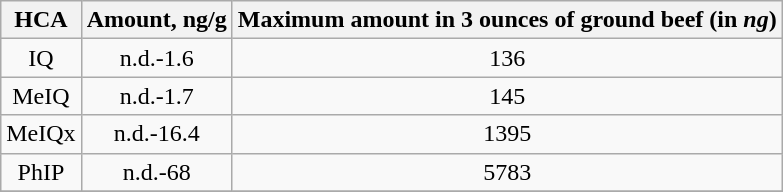<table class="wikitable" style="text-align:center">
<tr>
<th>HCA</th>
<th>Amount, ng/g</th>
<th>Maximum amount in 3 ounces of ground beef (in <em>ng</em>)</th>
</tr>
<tr>
<td>IQ</td>
<td>n.d.-1.6</td>
<td>136</td>
</tr>
<tr>
<td>MeIQ</td>
<td>n.d.-1.7</td>
<td>145</td>
</tr>
<tr>
<td>MeIQx</td>
<td>n.d.-16.4</td>
<td>1395</td>
</tr>
<tr>
<td>PhIP</td>
<td>n.d.-68</td>
<td>5783</td>
</tr>
<tr>
</tr>
</table>
